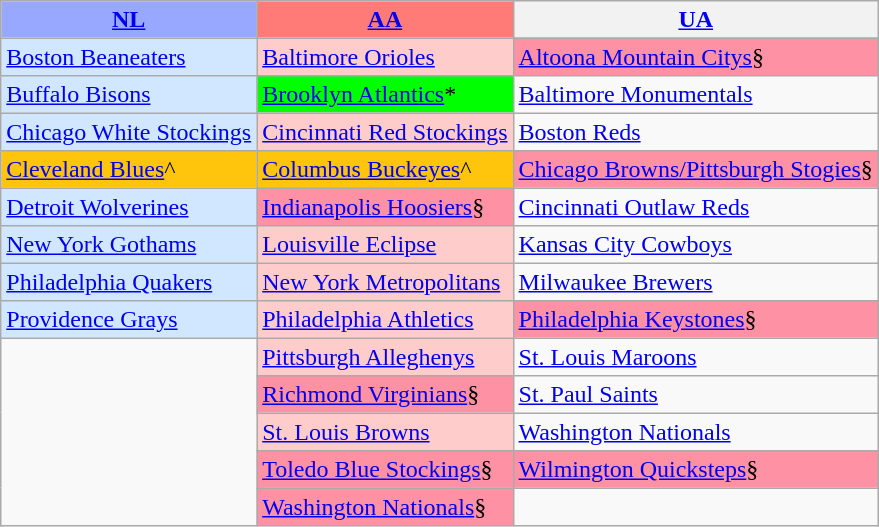<table class="wikitable" style="font-size:100%;line-height:1.1;">
<tr>
<th style="background-color: #99A8FF;"><a href='#'>NL</a></th>
<th style="background-color: #FF7B77;"><a href='#'>AA</a></th>
<th><a href='#'>UA</a></th>
</tr>
<tr>
<td style="background-color: #D0E7FF;"><a href='#'>Boston Beaneaters</a></td>
<td style="background-color: #FFCCCC;"><a href='#'>Baltimore Orioles</a></td>
<td style="background-color: #FF91A4;"><a href='#'>Altoona Mountain Citys</a>§</td>
</tr>
<tr>
<td style="background-color: #D0E7FF;"><a href='#'>Buffalo Bisons</a></td>
<td style="background-color: #00FF00;"><a href='#'>Brooklyn Atlantics</a>*</td>
<td><a href='#'>Baltimore Monumentals</a></td>
</tr>
<tr>
<td style="background-color: #D0E7FF;"><a href='#'>Chicago White Stockings</a></td>
<td style="background-color: #FFCCCC;"><a href='#'>Cincinnati Red Stockings</a></td>
<td><a href='#'>Boston Reds</a></td>
</tr>
<tr>
<td style="background-color: #FFC40C;"><a href='#'>Cleveland Blues</a>^</td>
<td style="background-color: #FFC40C;"><a href='#'>Columbus Buckeyes</a>^</td>
<td style="background-color: #FF91A4;"><a href='#'>Chicago Browns/Pittsburgh Stogies</a>§</td>
</tr>
<tr>
<td style="background-color: #D0E7FF;"><a href='#'>Detroit Wolverines</a></td>
<td style="background-color: #FF91A4;"><a href='#'>Indianapolis Hoosiers</a>§</td>
<td><a href='#'>Cincinnati Outlaw Reds</a></td>
</tr>
<tr>
<td style="background-color: #D0E7FF;"><a href='#'>New York Gothams</a></td>
<td style="background-color: #FFCCCC;"><a href='#'>Louisville Eclipse</a></td>
<td><a href='#'>Kansas City Cowboys</a></td>
</tr>
<tr>
<td style="background-color: #D0E7FF;"><a href='#'>Philadelphia Quakers</a></td>
<td style="background-color: #FFCCCC;"><a href='#'>New York Metropolitans</a></td>
<td><a href='#'>Milwaukee Brewers</a></td>
</tr>
<tr>
<td style="background-color: #D0E7FF;"><a href='#'>Providence Grays</a></td>
<td style="background-color: #FFCCCC;"><a href='#'>Philadelphia Athletics</a></td>
<td style="background-color: #FF91A4;"><a href='#'>Philadelphia Keystones</a>§</td>
</tr>
<tr>
<td rowspan="5"> </td>
<td style="background-color: #FFCCCC;"><a href='#'>Pittsburgh Alleghenys</a></td>
<td><a href='#'>St. Louis Maroons</a></td>
</tr>
<tr>
<td style="background-color: #FF91A4;"><a href='#'>Richmond Virginians</a>§</td>
<td><a href='#'>St. Paul Saints</a></td>
</tr>
<tr>
<td style="background-color: #FFCCCC;"><a href='#'>St. Louis Browns</a></td>
<td><a href='#'>Washington Nationals</a></td>
</tr>
<tr>
<td style="background-color: #FF91A4;"><a href='#'>Toledo Blue Stockings</a>§</td>
<td style="background-color: #FF91A4;"><a href='#'>Wilmington Quicksteps</a>§</td>
</tr>
<tr>
<td style="background-color: #FF91A4;"><a href='#'>Washington Nationals</a>§</td>
<td> </td>
</tr>
</table>
